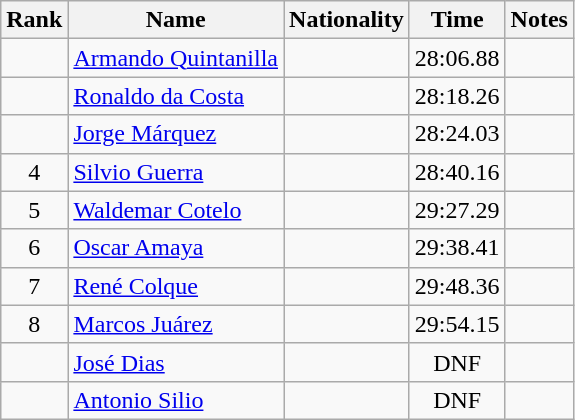<table class="wikitable sortable" style="text-align:center">
<tr>
<th>Rank</th>
<th>Name</th>
<th>Nationality</th>
<th>Time</th>
<th>Notes</th>
</tr>
<tr>
<td align=center></td>
<td align=left><a href='#'>Armando Quintanilla</a></td>
<td align=left></td>
<td>28:06.88</td>
<td></td>
</tr>
<tr>
<td align=center></td>
<td align=left><a href='#'>Ronaldo da Costa</a></td>
<td align=left></td>
<td>28:18.26</td>
<td></td>
</tr>
<tr>
<td align=center></td>
<td align=left><a href='#'>Jorge Márquez</a></td>
<td align=left></td>
<td>28:24.03</td>
<td></td>
</tr>
<tr>
<td align=center>4</td>
<td align=left><a href='#'>Silvio Guerra</a></td>
<td align=left></td>
<td>28:40.16</td>
<td></td>
</tr>
<tr>
<td align=center>5</td>
<td align=left><a href='#'>Waldemar Cotelo</a></td>
<td align=left></td>
<td>29:27.29</td>
<td></td>
</tr>
<tr>
<td align=center>6</td>
<td align=left><a href='#'>Oscar Amaya</a></td>
<td align=left></td>
<td>29:38.41</td>
<td></td>
</tr>
<tr>
<td align=center>7</td>
<td align=left><a href='#'>René Colque</a></td>
<td align=left></td>
<td>29:48.36</td>
<td></td>
</tr>
<tr>
<td align=center>8</td>
<td align=left><a href='#'>Marcos Juárez</a></td>
<td align=left></td>
<td>29:54.15</td>
<td></td>
</tr>
<tr>
<td align=center></td>
<td align=left><a href='#'>José Dias</a></td>
<td align=left></td>
<td>DNF</td>
<td></td>
</tr>
<tr>
<td align=center></td>
<td align=left><a href='#'>Antonio Silio</a></td>
<td align=left></td>
<td>DNF</td>
<td></td>
</tr>
</table>
